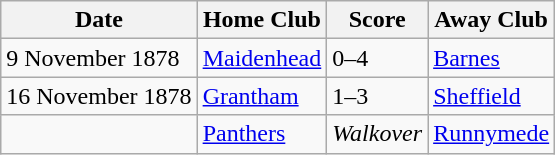<table class="wikitable">
<tr>
<th>Date</th>
<th>Home Club</th>
<th>Score</th>
<th>Away Club</th>
</tr>
<tr>
<td>9 November 1878</td>
<td><a href='#'>Maidenhead</a></td>
<td>0–4</td>
<td><a href='#'>Barnes</a></td>
</tr>
<tr>
<td>16 November 1878</td>
<td><a href='#'>Grantham</a></td>
<td>1–3</td>
<td><a href='#'>Sheffield</a></td>
</tr>
<tr>
<td></td>
<td><a href='#'>Panthers</a></td>
<td><em>Walkover</em></td>
<td><a href='#'>Runnymede</a></td>
</tr>
</table>
